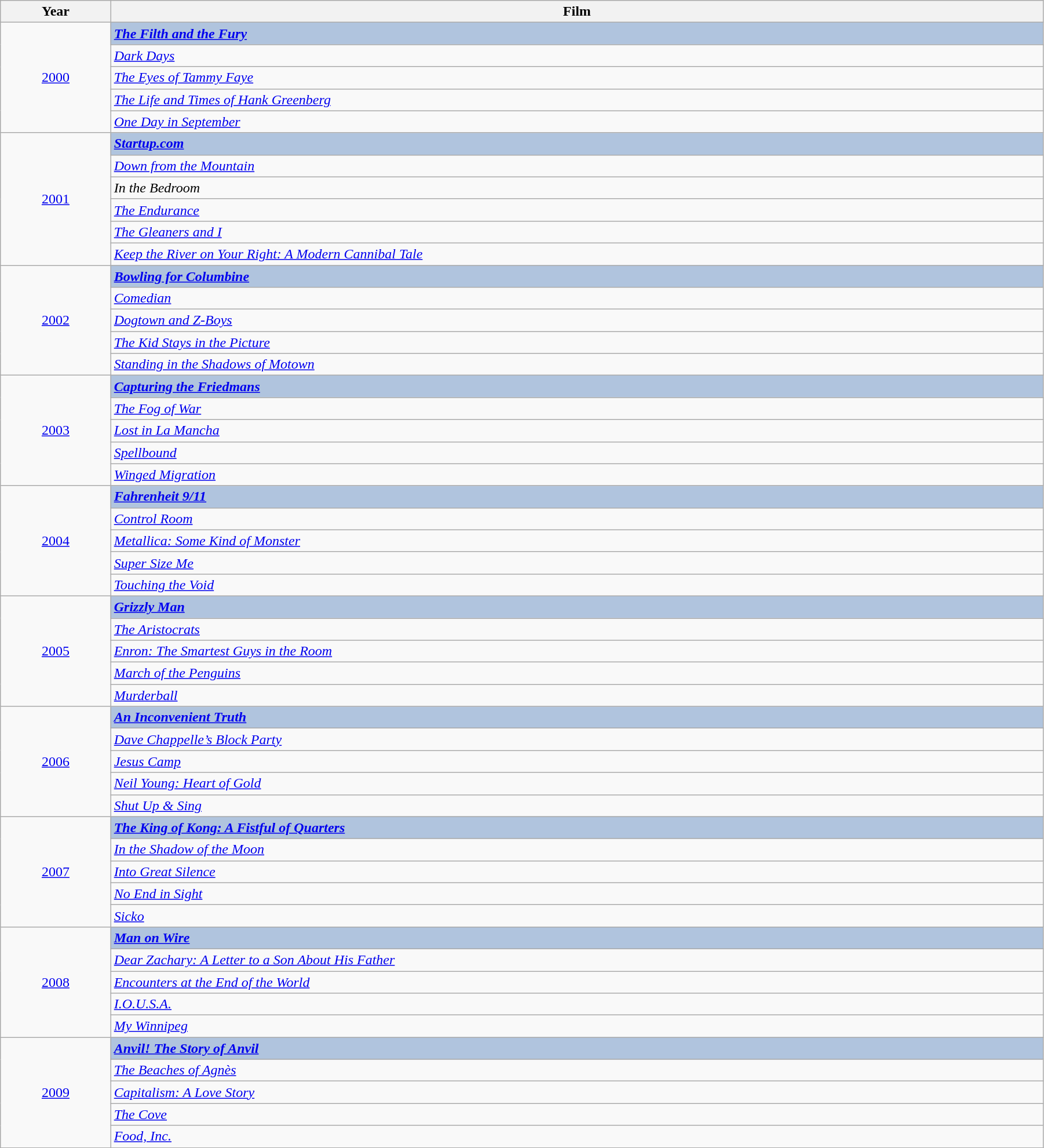<table class="wikitable" width="95%" cellpadding="5">
<tr>
<th width="100"><strong>Year</strong></th>
<th width="900"><strong>Film</strong></th>
</tr>
<tr>
<td rowspan="5" style="text-align:center;"><a href='#'>2000</a></td>
<td style="background:#B0C4DE;"><strong><em><a href='#'>The Filth and the Fury</a></em></strong></td>
</tr>
<tr>
<td><em><a href='#'>Dark Days</a></em></td>
</tr>
<tr>
<td><em><a href='#'>The Eyes of Tammy Faye</a></em></td>
</tr>
<tr>
<td><em><a href='#'>The Life and Times of Hank Greenberg</a></em></td>
</tr>
<tr>
<td><em><a href='#'>One Day in September</a></em></td>
</tr>
<tr>
<td rowspan="6" style="text-align:center;"><a href='#'>2001</a></td>
<td style="background:#B0C4DE;"><strong><em><a href='#'>Startup.com</a></em></strong></td>
</tr>
<tr>
<td><em><a href='#'>Down from the Mountain</a></em></td>
</tr>
<tr>
<td><em>In the Bedroom</em></td>
</tr>
<tr>
<td><em><a href='#'>The Endurance</a></em></td>
</tr>
<tr>
<td><em><a href='#'>The Gleaners and I</a></em></td>
</tr>
<tr>
<td><em><a href='#'>Keep the River on Your Right: A Modern Cannibal Tale</a></em></td>
</tr>
<tr>
<td rowspan="5" style="text-align:center;"><a href='#'>2002</a></td>
<td style="background:#B0C4DE;"><strong><em><a href='#'>Bowling for Columbine</a></em></strong></td>
</tr>
<tr>
<td><em><a href='#'>Comedian</a></em></td>
</tr>
<tr>
<td><em><a href='#'>Dogtown and Z-Boys</a></em></td>
</tr>
<tr>
<td><em><a href='#'>The Kid Stays in the Picture</a></em></td>
</tr>
<tr>
<td><em><a href='#'>Standing in the Shadows of Motown</a></em></td>
</tr>
<tr>
<td rowspan="5" style="text-align:center;"><a href='#'>2003</a></td>
<td style="background:#B0C4DE;"><strong><em><a href='#'>Capturing the Friedmans</a></em></strong></td>
</tr>
<tr>
<td><em><a href='#'>The Fog of War</a></em></td>
</tr>
<tr>
<td><em><a href='#'>Lost in La Mancha</a></em></td>
</tr>
<tr>
<td><em><a href='#'>Spellbound</a></em></td>
</tr>
<tr>
<td><em><a href='#'>Winged Migration</a></em></td>
</tr>
<tr>
<td rowspan="5" style="text-align:center;"><a href='#'>2004</a></td>
<td style="background:#B0C4DE;"><strong><em><a href='#'>Fahrenheit 9/11</a></em></strong></td>
</tr>
<tr>
<td><em><a href='#'>Control Room</a></em></td>
</tr>
<tr>
<td><em><a href='#'>Metallica: Some Kind of Monster</a></em></td>
</tr>
<tr>
<td><em><a href='#'>Super Size Me</a></em></td>
</tr>
<tr>
<td><em><a href='#'>Touching the Void</a></em></td>
</tr>
<tr>
<td rowspan="5" style="text-align:center;"><a href='#'>2005</a></td>
<td style="background:#B0C4DE;"><strong><em><a href='#'>Grizzly Man</a></em></strong></td>
</tr>
<tr>
<td><em><a href='#'>The Aristocrats</a></em></td>
</tr>
<tr>
<td><em><a href='#'>Enron: The Smartest Guys in the Room</a></em></td>
</tr>
<tr>
<td><em><a href='#'>March of the Penguins</a></em></td>
</tr>
<tr>
<td><em><a href='#'>Murderball</a></em></td>
</tr>
<tr>
<td rowspan="5" style="text-align:center;"><a href='#'>2006</a></td>
<td style="background:#B0C4DE;"><strong><em><a href='#'>An Inconvenient Truth</a></em></strong></td>
</tr>
<tr>
<td><em><a href='#'>Dave Chappelle’s Block Party</a></em></td>
</tr>
<tr>
<td><em><a href='#'>Jesus Camp</a></em></td>
</tr>
<tr>
<td><em><a href='#'>Neil Young: Heart of Gold</a></em></td>
</tr>
<tr>
<td><em><a href='#'>Shut Up & Sing</a></em></td>
</tr>
<tr>
<td rowspan="5" style="text-align:center;"><a href='#'>2007</a></td>
<td style="background:#B0C4DE;"><strong><em><a href='#'>The King of Kong: A Fistful of Quarters</a></em></strong></td>
</tr>
<tr>
<td><em><a href='#'>In the Shadow of the Moon</a></em></td>
</tr>
<tr>
<td><em><a href='#'>Into Great Silence</a></em></td>
</tr>
<tr>
<td><em><a href='#'>No End in Sight</a></em></td>
</tr>
<tr>
<td><em><a href='#'>Sicko</a></em></td>
</tr>
<tr>
<td rowspan="5" style="text-align:center;"><a href='#'>2008</a></td>
<td style="background:#B0C4DE;"><strong><em><a href='#'>Man on Wire</a></em></strong></td>
</tr>
<tr>
<td><em><a href='#'>Dear Zachary: A Letter to a Son About His Father</a></em></td>
</tr>
<tr>
<td><em><a href='#'>Encounters at the End of the World</a></em></td>
</tr>
<tr>
<td><em><a href='#'>I.O.U.S.A.</a></em></td>
</tr>
<tr>
<td><em><a href='#'>My Winnipeg</a></em></td>
</tr>
<tr>
<td rowspan="5" style="text-align:center;"><a href='#'>2009</a></td>
<td style="background:#B0C4DE;"><strong><em><a href='#'>Anvil! The Story of Anvil</a></em></strong></td>
</tr>
<tr>
<td><em><a href='#'>The Beaches of Agnès</a></em></td>
</tr>
<tr>
<td><em><a href='#'>Capitalism: A Love Story</a></em></td>
</tr>
<tr>
<td><em><a href='#'>The Cove</a></em></td>
</tr>
<tr>
<td><em><a href='#'>Food, Inc.</a></em></td>
</tr>
</table>
